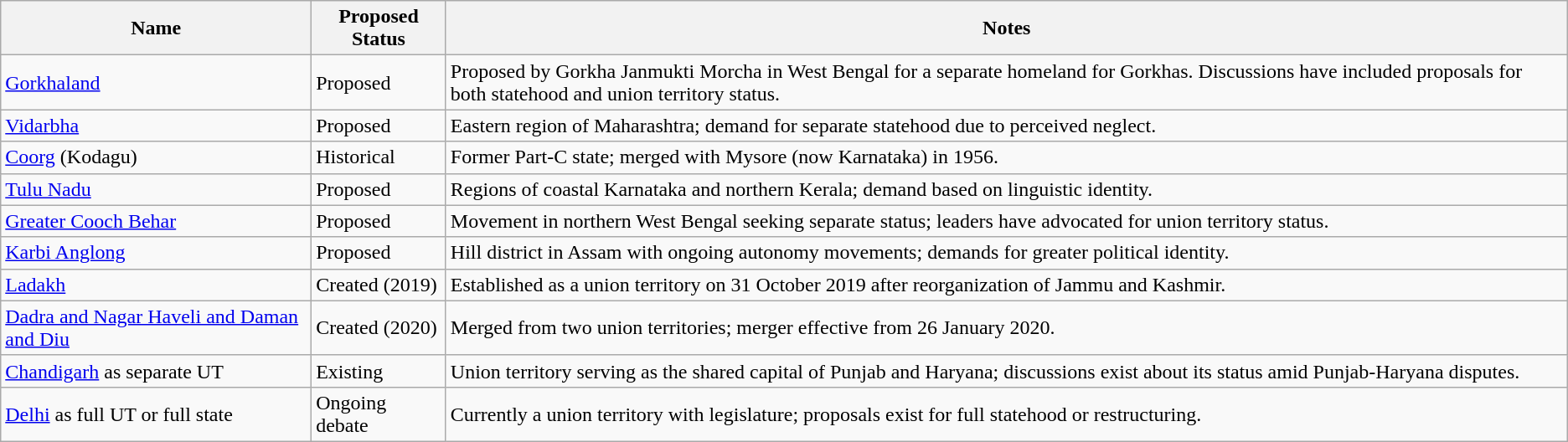<table class="wikitable">
<tr>
<th>Name</th>
<th>Proposed Status</th>
<th>Notes</th>
</tr>
<tr>
<td><a href='#'>Gorkhaland</a></td>
<td>Proposed</td>
<td>Proposed by Gorkha Janmukti Morcha in West Bengal for a separate homeland for Gorkhas. Discussions have included proposals for both statehood and union territory status.</td>
</tr>
<tr>
<td><a href='#'>Vidarbha</a></td>
<td>Proposed</td>
<td>Eastern region of Maharashtra; demand for separate statehood due to perceived neglect.</td>
</tr>
<tr>
<td><a href='#'>Coorg</a> (Kodagu)</td>
<td>Historical</td>
<td>Former Part-C state; merged with Mysore (now Karnataka) in 1956.</td>
</tr>
<tr>
<td><a href='#'>Tulu Nadu</a></td>
<td>Proposed</td>
<td>Regions of coastal Karnataka and northern Kerala; demand based on linguistic identity.</td>
</tr>
<tr>
<td><a href='#'>Greater Cooch Behar</a></td>
<td>Proposed</td>
<td>Movement in northern West Bengal seeking separate status; leaders have advocated for union territory status.</td>
</tr>
<tr>
<td><a href='#'>Karbi Anglong</a></td>
<td>Proposed</td>
<td>Hill district in Assam with ongoing autonomy movements; demands for greater political identity.</td>
</tr>
<tr>
<td><a href='#'>Ladakh</a></td>
<td>Created (2019)</td>
<td>Established as a union territory on 31 October 2019 after reorganization of Jammu and Kashmir.</td>
</tr>
<tr>
<td><a href='#'>Dadra and Nagar Haveli and Daman and Diu</a></td>
<td>Created (2020)</td>
<td>Merged from two union territories; merger effective from 26 January 2020.</td>
</tr>
<tr>
<td><a href='#'>Chandigarh</a> as separate UT</td>
<td>Existing</td>
<td>Union territory serving as the shared capital of Punjab and Haryana; discussions exist about its status amid Punjab-Haryana disputes.</td>
</tr>
<tr>
<td><a href='#'>Delhi</a> as full UT or full state</td>
<td>Ongoing debate</td>
<td>Currently a union territory with legislature; proposals exist for full statehood or restructuring.</td>
</tr>
</table>
